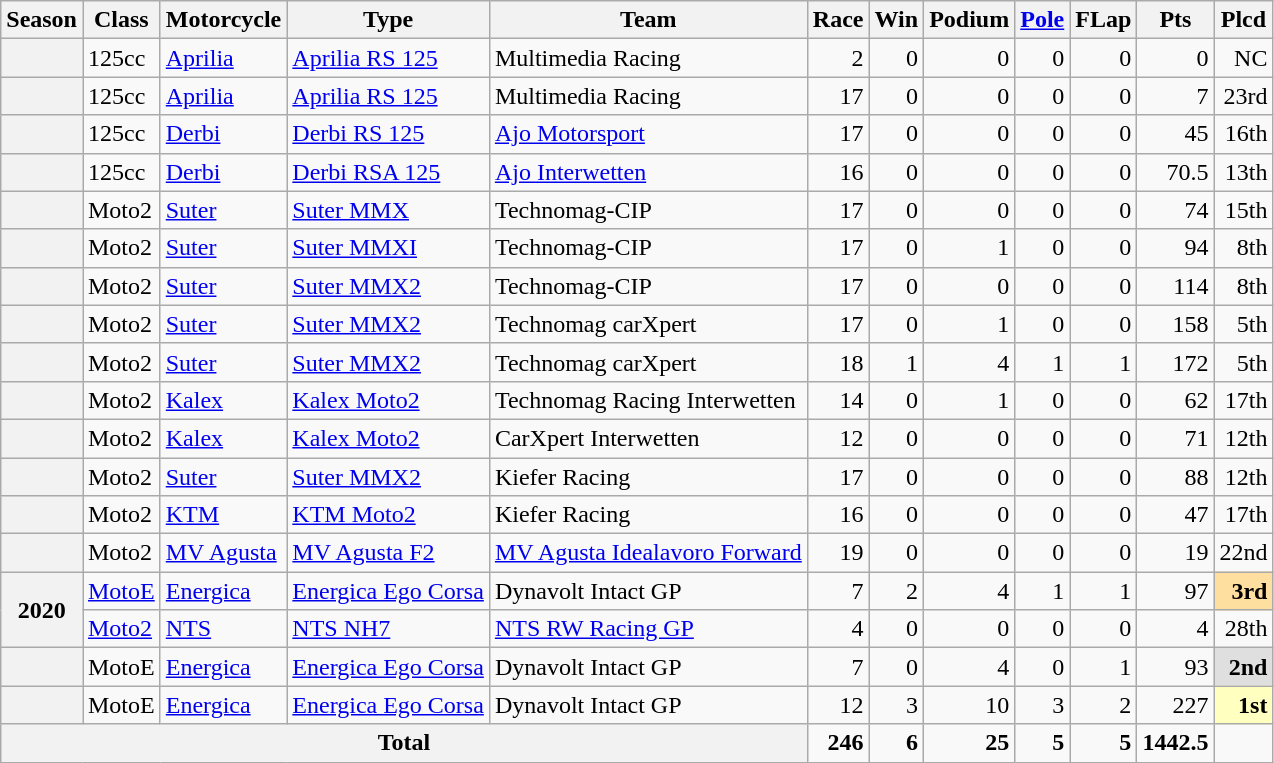<table class="wikitable" style=text-align:right;">
<tr>
<th>Season</th>
<th>Class</th>
<th>Motorcycle</th>
<th>Type</th>
<th>Team</th>
<th>Race</th>
<th>Win</th>
<th>Podium</th>
<th><a href='#'>Pole</a></th>
<th>FLap</th>
<th>Pts</th>
<th>Plcd</th>
</tr>
<tr>
<th></th>
<td style="text-align:left;">125cc</td>
<td style="text-align:left;"><a href='#'>Aprilia</a></td>
<td style="text-align:left;"><a href='#'>Aprilia RS 125</a></td>
<td style="text-align:left;">Multimedia Racing</td>
<td>2</td>
<td>0</td>
<td>0</td>
<td>0</td>
<td>0</td>
<td>0</td>
<td>NC</td>
</tr>
<tr>
<th></th>
<td style="text-align:left;">125cc</td>
<td style="text-align:left;"><a href='#'>Aprilia</a></td>
<td style="text-align:left;"><a href='#'>Aprilia RS 125</a></td>
<td style="text-align:left;">Multimedia Racing</td>
<td>17</td>
<td>0</td>
<td>0</td>
<td>0</td>
<td>0</td>
<td>7</td>
<td>23rd</td>
</tr>
<tr>
<th></th>
<td style="text-align:left;">125cc</td>
<td style="text-align:left;"><a href='#'>Derbi</a></td>
<td style="text-align:left;"><a href='#'>Derbi RS 125</a></td>
<td style="text-align:left;"><a href='#'>Ajo Motorsport</a></td>
<td>17</td>
<td>0</td>
<td>0</td>
<td>0</td>
<td>0</td>
<td>45</td>
<td>16th</td>
</tr>
<tr>
<th></th>
<td style="text-align:left;">125cc</td>
<td style="text-align:left;"><a href='#'>Derbi</a></td>
<td style="text-align:left;"><a href='#'>Derbi RSA 125</a></td>
<td style="text-align:left;"><a href='#'>Ajo Interwetten</a></td>
<td>16</td>
<td>0</td>
<td>0</td>
<td>0</td>
<td>0</td>
<td>70.5</td>
<td>13th</td>
</tr>
<tr>
<th></th>
<td style="text-align:left;">Moto2</td>
<td style="text-align:left;"><a href='#'>Suter</a></td>
<td style="text-align:left;"><a href='#'>Suter MMX</a></td>
<td style="text-align:left;">Technomag-CIP</td>
<td>17</td>
<td>0</td>
<td>0</td>
<td>0</td>
<td>0</td>
<td>74</td>
<td>15th</td>
</tr>
<tr>
<th></th>
<td style="text-align:left;">Moto2</td>
<td style="text-align:left;"><a href='#'>Suter</a></td>
<td style="text-align:left;"><a href='#'>Suter MMXI</a></td>
<td style="text-align:left;">Technomag-CIP</td>
<td>17</td>
<td>0</td>
<td>1</td>
<td>0</td>
<td>0</td>
<td>94</td>
<td>8th</td>
</tr>
<tr>
<th></th>
<td style="text-align:left;">Moto2</td>
<td style="text-align:left;"><a href='#'>Suter</a></td>
<td style="text-align:left;"><a href='#'>Suter MMX2</a></td>
<td style="text-align:left;">Technomag-CIP</td>
<td>17</td>
<td>0</td>
<td>0</td>
<td>0</td>
<td>0</td>
<td>114</td>
<td>8th</td>
</tr>
<tr>
<th></th>
<td style="text-align:left;">Moto2</td>
<td style="text-align:left;"><a href='#'>Suter</a></td>
<td style="text-align:left;"><a href='#'>Suter MMX2</a></td>
<td style="text-align:left;">Technomag carXpert</td>
<td>17</td>
<td>0</td>
<td>1</td>
<td>0</td>
<td>0</td>
<td>158</td>
<td>5th</td>
</tr>
<tr>
<th></th>
<td style="text-align:left;">Moto2</td>
<td style="text-align:left;"><a href='#'>Suter</a></td>
<td style="text-align:left;"><a href='#'>Suter MMX2</a></td>
<td style="text-align:left;">Technomag carXpert</td>
<td>18</td>
<td>1</td>
<td>4</td>
<td>1</td>
<td>1</td>
<td>172</td>
<td>5th</td>
</tr>
<tr>
<th></th>
<td style="text-align:left;">Moto2</td>
<td style="text-align:left;"><a href='#'>Kalex</a></td>
<td style="text-align:left;"><a href='#'>Kalex Moto2</a></td>
<td style="text-align:left;">Technomag Racing Interwetten</td>
<td>14</td>
<td>0</td>
<td>1</td>
<td>0</td>
<td>0</td>
<td>62</td>
<td>17th</td>
</tr>
<tr>
<th></th>
<td style="text-align:left;">Moto2</td>
<td style="text-align:left;"><a href='#'>Kalex</a></td>
<td style="text-align:left;"><a href='#'>Kalex Moto2</a></td>
<td style="text-align:left;">CarXpert Interwetten</td>
<td>12</td>
<td>0</td>
<td>0</td>
<td>0</td>
<td>0</td>
<td>71</td>
<td>12th</td>
</tr>
<tr>
<th></th>
<td style="text-align:left;">Moto2</td>
<td style="text-align:left;"><a href='#'>Suter</a></td>
<td style="text-align:left;"><a href='#'>Suter MMX2</a></td>
<td style="text-align:left;">Kiefer Racing</td>
<td>17</td>
<td>0</td>
<td>0</td>
<td>0</td>
<td>0</td>
<td>88</td>
<td>12th</td>
</tr>
<tr>
<th></th>
<td style="text-align:left;">Moto2</td>
<td style="text-align:left;"><a href='#'>KTM</a></td>
<td style="text-align:left;"><a href='#'>KTM Moto2</a></td>
<td style="text-align:left;">Kiefer Racing</td>
<td>16</td>
<td>0</td>
<td>0</td>
<td>0</td>
<td>0</td>
<td>47</td>
<td>17th</td>
</tr>
<tr>
<th></th>
<td style="text-align:left;">Moto2</td>
<td style="text-align:left;"><a href='#'>MV Agusta</a></td>
<td style="text-align:left;"><a href='#'>MV Agusta F2</a></td>
<td style="text-align:left;"><a href='#'>MV Agusta Idealavoro Forward</a></td>
<td>19</td>
<td>0</td>
<td>0</td>
<td>0</td>
<td>0</td>
<td>19</td>
<td>22nd</td>
</tr>
<tr>
<th rowspan=2>2020</th>
<td style="text-align:left;"><a href='#'>MotoE</a></td>
<td style="text-align:left;"><a href='#'>Energica</a></td>
<td style="text-align:left;"><a href='#'>Energica Ego Corsa</a></td>
<td style="text-align:left;">Dynavolt Intact GP</td>
<td>7</td>
<td>2</td>
<td>4</td>
<td>1</td>
<td>1</td>
<td>97</td>
<td style="background:#FFDF9F;"><strong>3rd</strong></td>
</tr>
<tr>
<td style="text-align:left;"><a href='#'>Moto2</a></td>
<td style="text-align:left;"><a href='#'>NTS</a></td>
<td style="text-align:left;"><a href='#'>NTS NH7</a></td>
<td style="text-align:left;"><a href='#'>NTS RW Racing GP</a></td>
<td>4</td>
<td>0</td>
<td>0</td>
<td>0</td>
<td>0</td>
<td>4</td>
<td>28th</td>
</tr>
<tr>
<th></th>
<td style="text-align:left;">MotoE</td>
<td style="text-align:left;"><a href='#'>Energica</a></td>
<td style="text-align:left;"><a href='#'>Energica Ego Corsa</a></td>
<td style="text-align:left;">Dynavolt Intact GP</td>
<td>7</td>
<td>0</td>
<td>4</td>
<td>0</td>
<td>1</td>
<td>93</td>
<td style="background:#DFDFDF;"><strong>2nd</strong></td>
</tr>
<tr>
<th></th>
<td style="text-align:left;">MotoE</td>
<td style="text-align:left;"><a href='#'>Energica</a></td>
<td style="text-align:left;"><a href='#'>Energica Ego Corsa</a></td>
<td style="text-align:left;">Dynavolt Intact GP</td>
<td>12</td>
<td>3</td>
<td>10</td>
<td>3</td>
<td>2</td>
<td>227</td>
<td style="background:#FFFFBF;"><strong>1st</strong></td>
</tr>
<tr>
<th colspan="5">Total</th>
<td><strong>246</strong></td>
<td><strong>6</strong></td>
<td><strong>25</strong></td>
<td><strong>5</strong></td>
<td><strong>5</strong></td>
<td><strong>1442.5</strong></td>
<td></td>
</tr>
</table>
